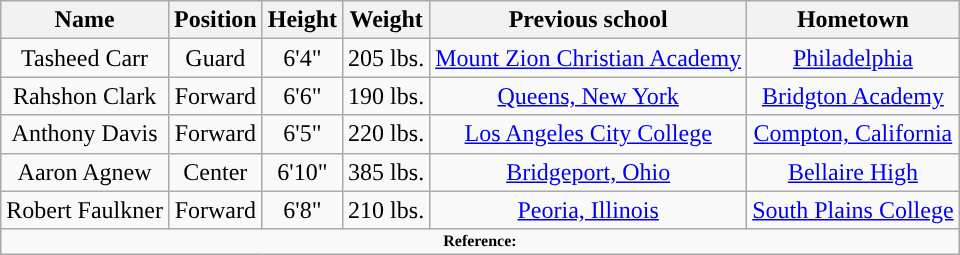<table class="wikitable" style="text-align: center">
<tr align=center>
<th>Name</th>
<th>Position</th>
<th>Height</th>
<th>Weight</th>
<th>Previous school</th>
<th>Hometown</th>
</tr>
<tr>
<td>Tasheed Carr</td>
<td>Guard</td>
<td>6'4"</td>
<td>205 lbs.</td>
<td><a href='#'>Mount Zion Christian Academy</a></td>
<td><a href='#'>Philadelphia</a></td>
</tr>
<tr>
<td>Rahshon Clark</td>
<td>Forward</td>
<td>6'6"</td>
<td>190 lbs.</td>
<td><a href='#'>Queens, New York</a></td>
<td><a href='#'>Bridgton Academy</a></td>
</tr>
<tr>
<td>Anthony Davis</td>
<td>Forward</td>
<td>6'5"</td>
<td>220 lbs.</td>
<td><a href='#'>Los Angeles City College</a></td>
<td><a href='#'>Compton, California</a></td>
</tr>
<tr>
<td>Aaron Agnew</td>
<td>Center</td>
<td>6'10"</td>
<td>385 lbs.</td>
<td><a href='#'>Bridgeport, Ohio</a></td>
<td><a href='#'>Bellaire High</a></td>
</tr>
<tr>
<td>Robert Faulkner</td>
<td>Forward</td>
<td>6'8"</td>
<td>210 lbs.</td>
<td><a href='#'>Peoria, Illinois</a></td>
<td><a href='#'>South Plains College</a></td>
</tr>
<tr>
<td colspan="6"  style="font-size:8pt; text-align:center;"><strong>Reference:</strong></td>
</tr>
</table>
